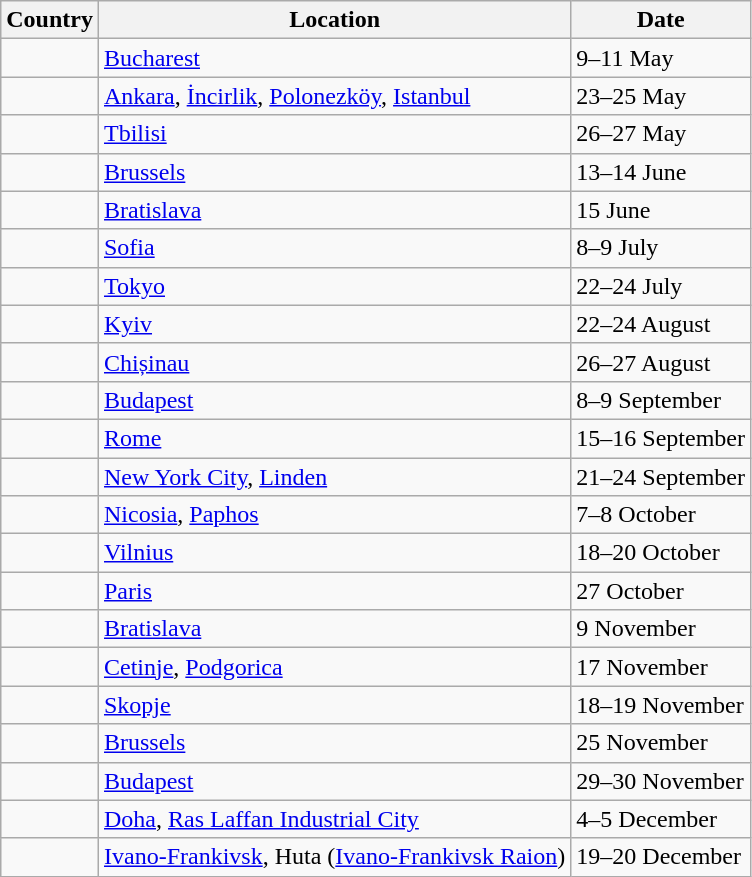<table class="wikitable sortable">
<tr>
<th>Country</th>
<th>Location</th>
<th>Date</th>
</tr>
<tr>
<td></td>
<td><a href='#'>Bucharest</a></td>
<td>9–11 May</td>
</tr>
<tr>
<td></td>
<td><a href='#'>Ankara</a>, <a href='#'>İncirlik</a>, <a href='#'>Polonezköy</a>, <a href='#'>Istanbul</a></td>
<td>23–25 May</td>
</tr>
<tr>
<td></td>
<td><a href='#'>Tbilisi</a></td>
<td>26–27 May</td>
</tr>
<tr>
<td></td>
<td><a href='#'>Brussels</a></td>
<td>13–14 June</td>
</tr>
<tr>
<td></td>
<td><a href='#'>Bratislava</a></td>
<td>15 June</td>
</tr>
<tr>
<td></td>
<td><a href='#'>Sofia</a></td>
<td>8–9 July</td>
</tr>
<tr>
<td></td>
<td><a href='#'>Tokyo</a></td>
<td>22–24 July</td>
</tr>
<tr>
<td></td>
<td><a href='#'>Kyiv</a></td>
<td>22–24 August</td>
</tr>
<tr>
<td></td>
<td><a href='#'>Chișinau</a></td>
<td>26–27 August</td>
</tr>
<tr>
<td></td>
<td><a href='#'>Budapest</a></td>
<td>8–9 September</td>
</tr>
<tr>
<td></td>
<td><a href='#'>Rome</a></td>
<td>15–16 September</td>
</tr>
<tr>
<td></td>
<td><a href='#'>New York City</a>, <a href='#'>Linden</a></td>
<td>21–24 September</td>
</tr>
<tr>
<td></td>
<td><a href='#'>Nicosia</a>, <a href='#'>Paphos</a></td>
<td>7–8 October</td>
</tr>
<tr>
<td></td>
<td><a href='#'>Vilnius</a></td>
<td>18–20 October</td>
</tr>
<tr>
<td></td>
<td><a href='#'>Paris</a></td>
<td>27 October</td>
</tr>
<tr>
<td></td>
<td><a href='#'>Bratislava</a></td>
<td>9 November</td>
</tr>
<tr>
<td></td>
<td><a href='#'>Cetinje</a>, <a href='#'>Podgorica</a></td>
<td>17 November</td>
</tr>
<tr>
<td></td>
<td><a href='#'>Skopje</a></td>
<td>18–19 November</td>
</tr>
<tr>
<td></td>
<td><a href='#'>Brussels</a></td>
<td>25 November</td>
</tr>
<tr>
<td></td>
<td><a href='#'>Budapest</a></td>
<td>29–30 November</td>
</tr>
<tr>
<td></td>
<td><a href='#'>Doha</a>, <a href='#'>Ras Laffan Industrial City</a></td>
<td>4–5 December</td>
</tr>
<tr>
<td></td>
<td><a href='#'>Ivano-Frankivsk</a>, Huta (<a href='#'>Ivano-Frankivsk Raion</a>)</td>
<td>19–20 December</td>
</tr>
</table>
